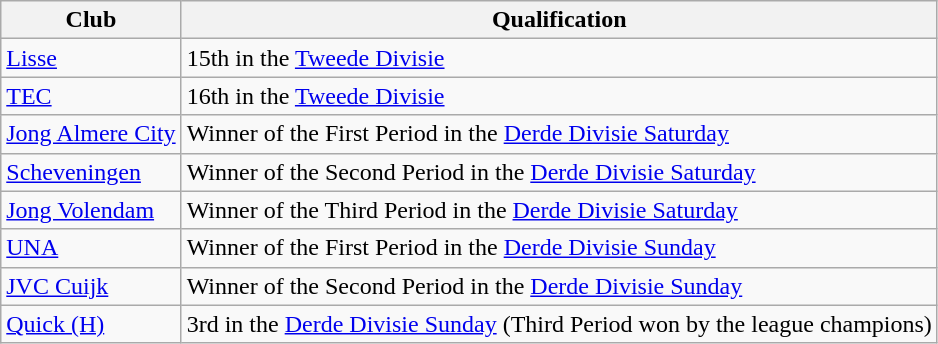<table class="wikitable">
<tr>
<th>Club</th>
<th>Qualification</th>
</tr>
<tr>
<td><a href='#'>Lisse</a></td>
<td>15th in the <a href='#'>Tweede Divisie</a></td>
</tr>
<tr>
<td><a href='#'>TEC</a></td>
<td>16th in the <a href='#'>Tweede Divisie</a></td>
</tr>
<tr>
<td><a href='#'>Jong Almere City</a></td>
<td>Winner of the First Period in the <a href='#'>Derde Divisie Saturday</a></td>
</tr>
<tr>
<td><a href='#'>Scheveningen</a></td>
<td>Winner of the Second Period in the <a href='#'>Derde Divisie Saturday</a></td>
</tr>
<tr>
<td><a href='#'>Jong Volendam</a></td>
<td>Winner of the Third Period in the <a href='#'>Derde Divisie Saturday</a></td>
</tr>
<tr>
<td><a href='#'>UNA</a></td>
<td>Winner of the First Period in the <a href='#'>Derde Divisie Sunday</a></td>
</tr>
<tr>
<td><a href='#'>JVC Cuijk</a></td>
<td>Winner of the Second Period in the <a href='#'>Derde Divisie Sunday</a></td>
</tr>
<tr>
<td><a href='#'>Quick (H)</a></td>
<td>3rd in the <a href='#'>Derde Divisie Sunday</a> (Third Period won by the league champions)</td>
</tr>
</table>
